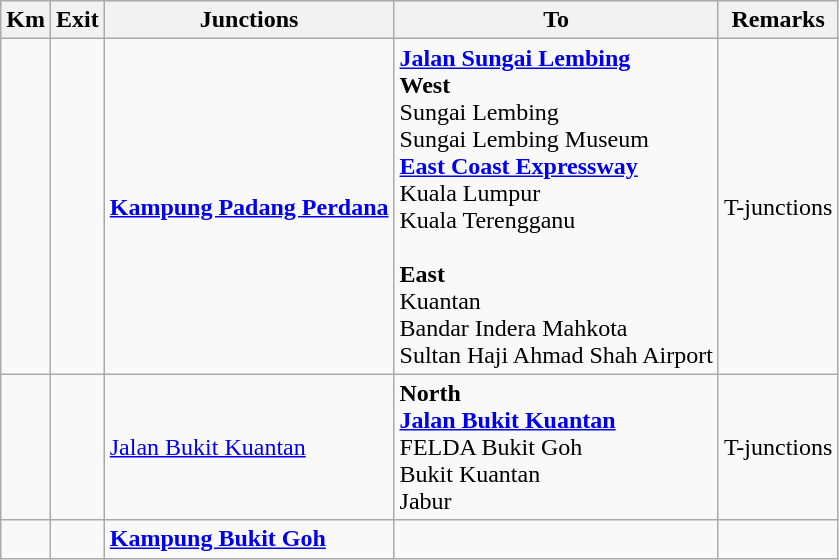<table class="wikitable">
<tr>
<th>Km</th>
<th>Exit</th>
<th>Junctions</th>
<th>To</th>
<th>Remarks</th>
</tr>
<tr>
<td></td>
<td></td>
<td><strong><a href='#'>Kampung Padang Perdana</a></strong></td>
<td> <strong><a href='#'>Jalan Sungai Lembing</a></strong><br><strong>West</strong><br>Sungai Lembing<br>Sungai Lembing Museum<br> <strong><a href='#'>East Coast Expressway</a></strong><br>Kuala Lumpur<br>Kuala Terengganu<br><br><strong>East</strong><br>Kuantan<br>Bandar Indera Mahkota<br>Sultan Haji Ahmad Shah Airport</td>
<td>T-junctions</td>
</tr>
<tr>
<td></td>
<td></td>
<td><a href='#'>Jalan Bukit Kuantan</a></td>
<td><strong>North</strong><br> <strong><a href='#'>Jalan Bukit Kuantan</a></strong><br>FELDA Bukit Goh<br>Bukit Kuantan<br>Jabur</td>
<td>T-junctions</td>
</tr>
<tr>
<td></td>
<td></td>
<td><strong><a href='#'>Kampung Bukit Goh</a></strong></td>
<td></td>
<td></td>
</tr>
</table>
